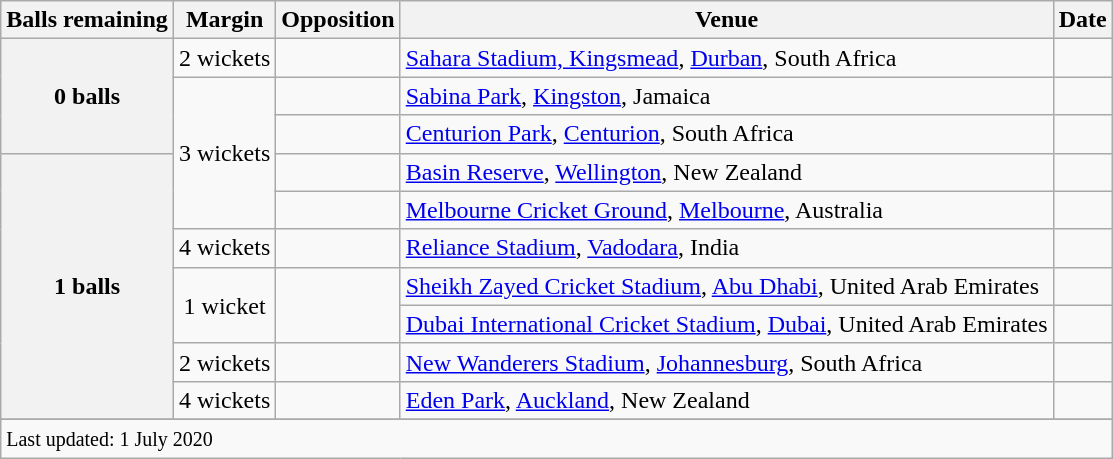<table class="wikitable plainrowheaders sortable">
<tr>
<th scope=col>Balls remaining</th>
<th scope=col>Margin</th>
<th scope=col>Opposition</th>
<th scope=col>Venue</th>
<th scope=col>Date</th>
</tr>
<tr>
<th scope=row style=text-align:center; rowspan=3><strong>0 balls</strong></th>
<td scope=row style=text-align:center;>2 wickets</td>
<td></td>
<td><a href='#'>Sahara Stadium, Kingsmead</a>, <a href='#'>Durban</a>, South Africa</td>
<td></td>
</tr>
<tr>
<td scope=row style=text-align:center; rowspan=4>3 wickets</td>
<td></td>
<td><a href='#'>Sabina Park</a>, <a href='#'>Kingston</a>, Jamaica</td>
<td></td>
</tr>
<tr>
<td></td>
<td><a href='#'>Centurion Park</a>, <a href='#'>Centurion</a>, South Africa</td>
<td></td>
</tr>
<tr>
<th scope=row style=text-align:center; rowspan=7><strong>1 balls</strong></th>
<td></td>
<td><a href='#'>Basin Reserve</a>, <a href='#'>Wellington</a>, New Zealand</td>
<td> </td>
</tr>
<tr>
<td></td>
<td><a href='#'>Melbourne Cricket Ground</a>, <a href='#'>Melbourne</a>, Australia</td>
<td> </td>
</tr>
<tr>
<td scope=row style=text-align:center;>4 wickets</td>
<td></td>
<td><a href='#'>Reliance Stadium</a>, <a href='#'>Vadodara</a>, India</td>
<td></td>
</tr>
<tr>
<td scope=row style=text-align:center; rowspan=2>1 wicket</td>
<td rowspan=2></td>
<td><a href='#'>Sheikh Zayed Cricket Stadium</a>, <a href='#'>Abu Dhabi</a>, United Arab Emirates</td>
<td></td>
</tr>
<tr>
<td><a href='#'>Dubai International Cricket Stadium</a>, <a href='#'>Dubai</a>, United Arab Emirates</td>
<td></td>
</tr>
<tr>
<td scope=row style=text-align:center;>2 wickets</td>
<td></td>
<td><a href='#'>New Wanderers Stadium</a>, <a href='#'>Johannesburg</a>, South Africa</td>
<td></td>
</tr>
<tr>
<td scope=row style=text-align:center;>4 wickets</td>
<td></td>
<td><a href='#'>Eden Park</a>, <a href='#'>Auckland</a>, New Zealand</td>
<td></td>
</tr>
<tr>
</tr>
<tr class=sortbottom>
<td colspan="5"><small>Last updated: 1 July 2020</small></td>
</tr>
</table>
